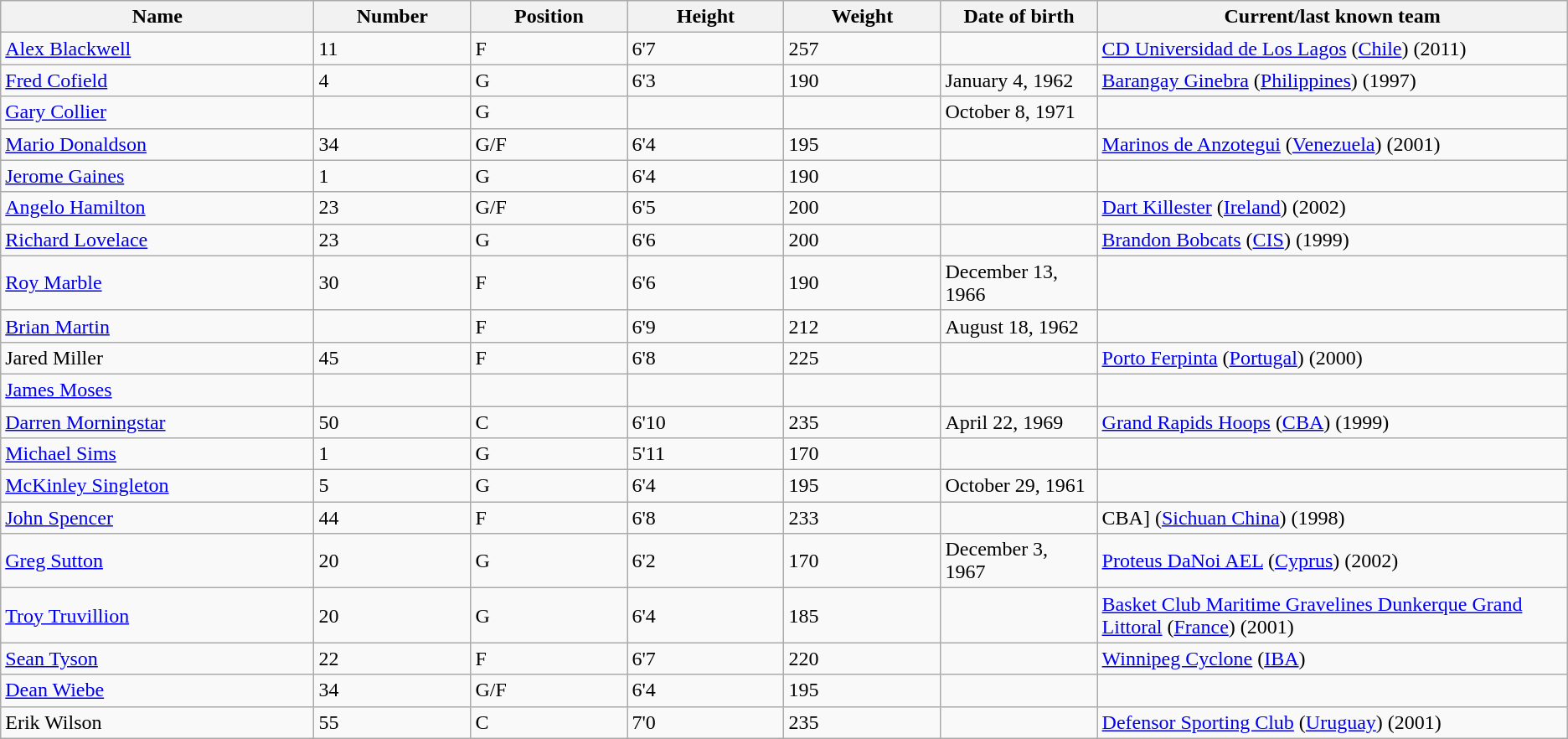<table class="wikitable">
<tr>
<th bgcolor="#DDDDFF" width="20%">Name</th>
<th bgcolor="#DDDDFF" width="10%">Number</th>
<th bgcolor="#DDDDFF" width="10%">Position</th>
<th bgcolor="#DDDDFF" width="10%">Height</th>
<th bgcolor="#DDDDFF" width="10%">Weight</th>
<th bgcolor="#DDDDFF" width="10%">Date of birth</th>
<th bgcolor="#DDDDFF" width="45%">Current/last known team</th>
</tr>
<tr>
<td><a href='#'>Alex Blackwell</a></td>
<td>11</td>
<td>F</td>
<td>6'7</td>
<td>257</td>
<td></td>
<td><a href='#'>CD Universidad de Los Lagos</a> (<a href='#'>Chile</a>) (2011)</td>
</tr>
<tr>
<td><a href='#'>Fred Cofield</a></td>
<td>4</td>
<td>G</td>
<td>6'3</td>
<td>190</td>
<td>January 4, 1962</td>
<td><a href='#'>Barangay Ginebra</a> (<a href='#'>Philippines</a>) (1997)</td>
</tr>
<tr>
<td><a href='#'>Gary Collier</a></td>
<td></td>
<td>G</td>
<td></td>
<td></td>
<td>October 8, 1971</td>
<td></td>
</tr>
<tr>
<td><a href='#'>Mario Donaldson</a></td>
<td>34</td>
<td>G/F</td>
<td>6'4</td>
<td>195</td>
<td></td>
<td><a href='#'>Marinos de Anzotegui</a> (<a href='#'>Venezuela</a>) (2001)</td>
</tr>
<tr>
<td><a href='#'>Jerome Gaines</a></td>
<td>1</td>
<td>G</td>
<td>6'4</td>
<td>190</td>
<td></td>
<td></td>
</tr>
<tr>
<td><a href='#'>Angelo Hamilton</a></td>
<td>23</td>
<td>G/F</td>
<td>6'5</td>
<td>200</td>
<td></td>
<td><a href='#'>Dart Killester</a> (<a href='#'>Ireland</a>) (2002)</td>
</tr>
<tr>
<td><a href='#'>Richard Lovelace</a></td>
<td>23</td>
<td>G</td>
<td>6'6</td>
<td>200</td>
<td></td>
<td><a href='#'>Brandon Bobcats</a> (<a href='#'>CIS</a>) (1999)</td>
</tr>
<tr>
<td><a href='#'>Roy Marble</a></td>
<td>30</td>
<td>F</td>
<td>6'6</td>
<td>190</td>
<td>December 13, 1966</td>
<td></td>
</tr>
<tr>
<td><a href='#'>Brian Martin</a></td>
<td></td>
<td>F</td>
<td>6'9</td>
<td>212</td>
<td>August 18, 1962</td>
<td></td>
</tr>
<tr>
<td>Jared Miller</td>
<td>45</td>
<td>F</td>
<td>6'8</td>
<td>225</td>
<td></td>
<td><a href='#'>Porto Ferpinta</a> (<a href='#'>Portugal</a>) (2000)</td>
</tr>
<tr>
<td><a href='#'>James Moses</a></td>
<td></td>
<td></td>
<td></td>
<td></td>
<td></td>
<td></td>
</tr>
<tr>
<td><a href='#'>Darren Morningstar</a></td>
<td>50</td>
<td>C</td>
<td>6'10</td>
<td>235</td>
<td>April 22, 1969</td>
<td><a href='#'>Grand Rapids Hoops</a> (<a href='#'>CBA</a>) (1999)</td>
</tr>
<tr>
<td><a href='#'>Michael Sims</a></td>
<td>1</td>
<td>G</td>
<td>5'11</td>
<td>170</td>
<td></td>
<td></td>
</tr>
<tr>
<td><a href='#'>McKinley Singleton</a></td>
<td>5</td>
<td>G</td>
<td>6'4</td>
<td>195</td>
<td>October 29, 1961</td>
<td></td>
</tr>
<tr>
<td><a href='#'>John Spencer</a></td>
<td>44</td>
<td>F</td>
<td>6'8</td>
<td>233</td>
<td></td>
<td [Sichuan Pandas (basketball)>CBA] (<a href='#'>Sichuan China</a>) (1998)</td>
</tr>
<tr>
<td><a href='#'>Greg Sutton</a></td>
<td>20</td>
<td>G</td>
<td>6'2</td>
<td>170</td>
<td>December 3, 1967</td>
<td><a href='#'>Proteus DaNoi AEL</a> (<a href='#'>Cyprus</a>) (2002)</td>
</tr>
<tr>
<td><a href='#'>Troy Truvillion</a></td>
<td>20</td>
<td>G</td>
<td>6'4</td>
<td>185</td>
<td></td>
<td><a href='#'>Basket Club Maritime Gravelines Dunkerque Grand Littoral</a> (<a href='#'>France</a>) (2001)</td>
</tr>
<tr>
<td><a href='#'>Sean Tyson</a></td>
<td>22</td>
<td>F</td>
<td>6'7</td>
<td>220</td>
<td></td>
<td><a href='#'>Winnipeg Cyclone</a> (<a href='#'>IBA</a>)</td>
</tr>
<tr>
<td><a href='#'>Dean Wiebe</a></td>
<td>34</td>
<td>G/F</td>
<td>6'4</td>
<td>195</td>
<td></td>
<td></td>
</tr>
<tr>
<td>Erik Wilson</td>
<td>55</td>
<td>C</td>
<td>7'0</td>
<td>235</td>
<td></td>
<td><a href='#'>Defensor Sporting Club</a> (<a href='#'>Uruguay</a>) (2001)</td>
</tr>
</table>
